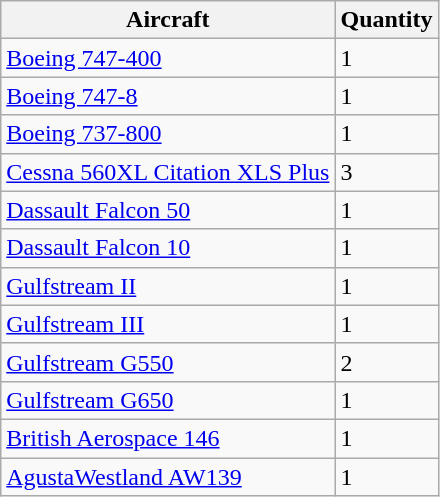<table class="wikitable">
<tr>
<th>Aircraft</th>
<th>Quantity</th>
</tr>
<tr>
<td><a href='#'>Boeing 747-400</a></td>
<td>1</td>
</tr>
<tr>
<td><a href='#'>Boeing 747-8</a></td>
<td>1</td>
</tr>
<tr>
<td><a href='#'>Boeing 737-800</a></td>
<td>1</td>
</tr>
<tr>
<td><a href='#'>Cessna 560XL Citation XLS Plus</a></td>
<td>3</td>
</tr>
<tr>
<td><a href='#'>Dassault Falcon 50</a></td>
<td>1</td>
</tr>
<tr>
<td><a href='#'>Dassault Falcon 10</a></td>
<td>1</td>
</tr>
<tr>
<td><a href='#'>Gulfstream II</a></td>
<td>1</td>
</tr>
<tr>
<td><a href='#'>Gulfstream III</a></td>
<td>1</td>
</tr>
<tr>
<td><a href='#'>Gulfstream G550</a></td>
<td>2</td>
</tr>
<tr>
<td><a href='#'>Gulfstream G650</a></td>
<td>1</td>
</tr>
<tr>
<td><a href='#'>British Aerospace 146</a></td>
<td>1</td>
</tr>
<tr>
<td><a href='#'>AgustaWestland AW139</a></td>
<td>1</td>
</tr>
</table>
